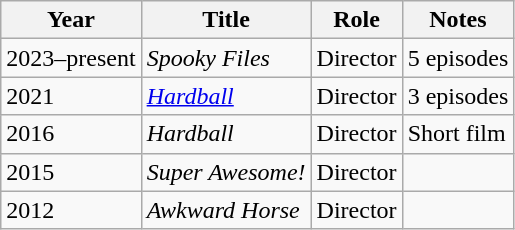<table class="wikitable">
<tr>
<th>Year</th>
<th>Title</th>
<th>Role</th>
<th>Notes</th>
</tr>
<tr>
<td>2023–present</td>
<td><em>Spooky Files</em></td>
<td>Director</td>
<td>5 episodes</td>
</tr>
<tr>
<td>2021</td>
<td><em><a href='#'>Hardball</a></em></td>
<td>Director</td>
<td>3 episodes</td>
</tr>
<tr>
<td>2016</td>
<td><em>Hardball</em></td>
<td>Director</td>
<td>Short film</td>
</tr>
<tr>
<td>2015</td>
<td><em>Super Awesome!</em></td>
<td>Director</td>
<td></td>
</tr>
<tr>
<td>2012</td>
<td><em>Awkward Horse</em></td>
<td>Director</td>
<td></td>
</tr>
</table>
